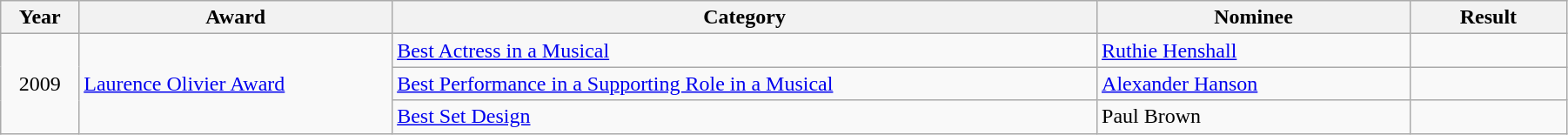<table class="wikitable" width="95%">
<tr>
<th width="5%">Year</th>
<th width="20%">Award</th>
<th width="45%">Category</th>
<th width="20%">Nominee</th>
<th width="10%">Result</th>
</tr>
<tr>
<td rowspan="3" align="center">2009</td>
<td rowspan="3"><a href='#'>Laurence Olivier Award</a></td>
<td><a href='#'>Best Actress in a Musical</a></td>
<td><a href='#'>Ruthie Henshall</a></td>
<td></td>
</tr>
<tr>
<td><a href='#'>Best Performance in a Supporting Role in a Musical</a></td>
<td><a href='#'>Alexander Hanson</a></td>
<td></td>
</tr>
<tr>
<td><a href='#'>Best Set Design</a></td>
<td>Paul Brown</td>
<td></td>
</tr>
</table>
